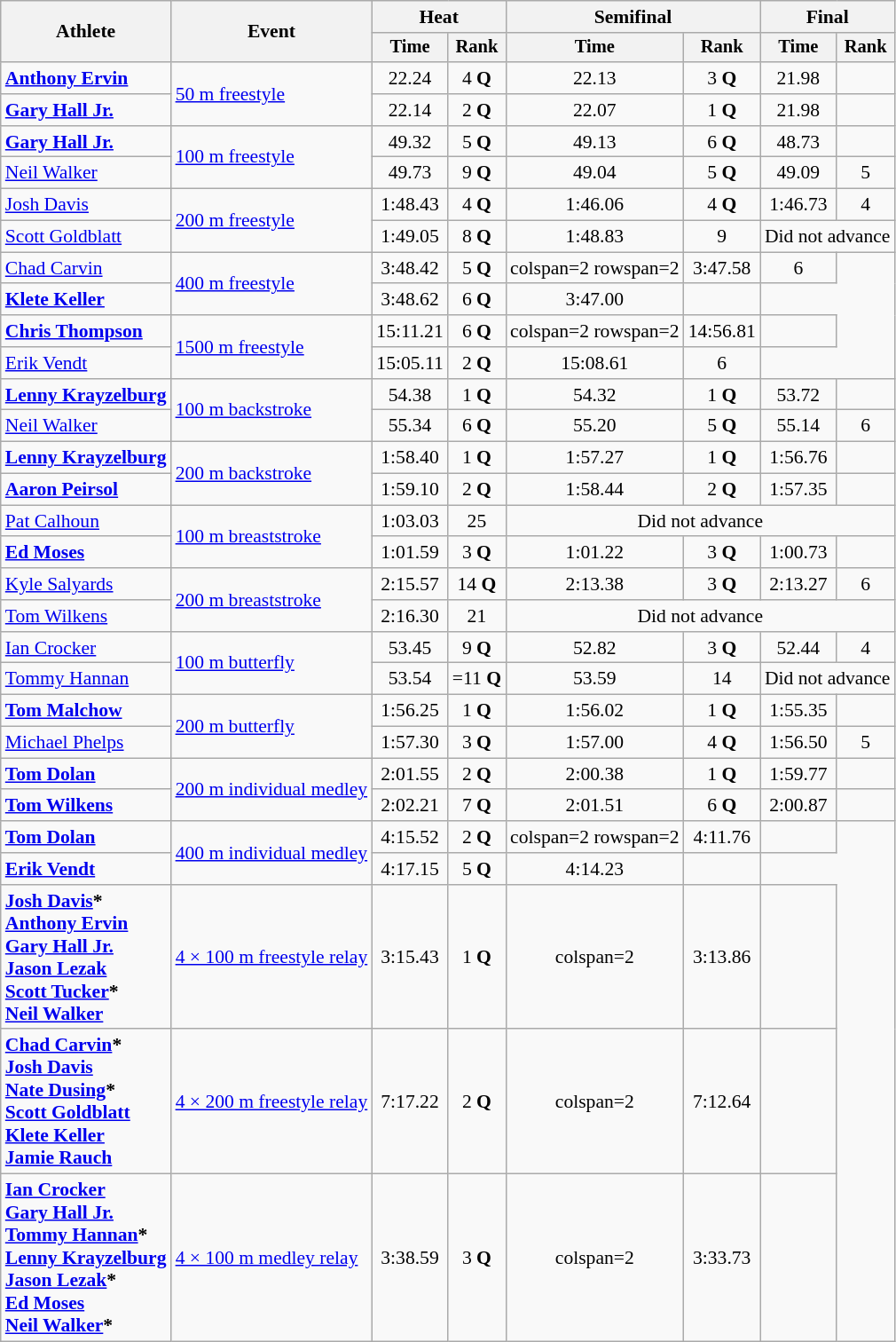<table class=wikitable style=font-size:90%;text-align:center>
<tr>
<th rowspan=2>Athlete</th>
<th rowspan=2>Event</th>
<th colspan=2>Heat</th>
<th colspan=2>Semifinal</th>
<th colspan=2>Final</th>
</tr>
<tr style=font-size:95%>
<th>Time</th>
<th>Rank</th>
<th>Time</th>
<th>Rank</th>
<th>Time</th>
<th>Rank</th>
</tr>
<tr>
<td align=left><strong><a href='#'>Anthony Ervin</a></strong></td>
<td align=left rowspan=2><a href='#'>50 m freestyle</a></td>
<td>22.24</td>
<td>4 <strong>Q</strong></td>
<td>22.13</td>
<td>3 <strong>Q</strong></td>
<td>21.98</td>
<td></td>
</tr>
<tr>
<td align=left><strong><a href='#'>Gary Hall Jr.</a></strong></td>
<td>22.14</td>
<td>2 <strong>Q</strong></td>
<td>22.07</td>
<td>1 <strong>Q</strong></td>
<td>21.98</td>
<td></td>
</tr>
<tr>
<td align=left><strong><a href='#'>Gary Hall Jr.</a></strong></td>
<td align=left rowspan=2><a href='#'>100 m freestyle</a></td>
<td>49.32</td>
<td>5 <strong>Q</strong></td>
<td>49.13</td>
<td>6 <strong>Q</strong></td>
<td>48.73</td>
<td></td>
</tr>
<tr>
<td align=left><a href='#'>Neil Walker</a></td>
<td>49.73</td>
<td>9 <strong>Q</strong></td>
<td>49.04</td>
<td>5 <strong>Q</strong></td>
<td>49.09</td>
<td>5</td>
</tr>
<tr>
<td align=left><a href='#'>Josh Davis</a></td>
<td align=left rowspan=2><a href='#'>200 m freestyle</a></td>
<td>1:48.43</td>
<td>4 <strong>Q</strong></td>
<td>1:46.06</td>
<td>4 <strong>Q</strong></td>
<td>1:46.73</td>
<td>4</td>
</tr>
<tr>
<td align=left><a href='#'>Scott Goldblatt</a></td>
<td>1:49.05</td>
<td>8 <strong>Q</strong></td>
<td>1:48.83</td>
<td>9</td>
<td colspan=2>Did not advance</td>
</tr>
<tr>
<td align=left><a href='#'>Chad Carvin</a></td>
<td align=left rowspan=2><a href='#'>400 m freestyle</a></td>
<td>3:48.42</td>
<td>5 <strong>Q</strong></td>
<td>colspan=2 rowspan=2 </td>
<td>3:47.58</td>
<td>6</td>
</tr>
<tr>
<td align=left><strong><a href='#'>Klete Keller</a></strong></td>
<td>3:48.62</td>
<td>6 <strong>Q</strong></td>
<td>3:47.00</td>
<td></td>
</tr>
<tr>
<td align=left><strong><a href='#'>Chris Thompson</a></strong></td>
<td align=left rowspan=2><a href='#'>1500 m freestyle</a></td>
<td>15:11.21</td>
<td>6 <strong>Q</strong></td>
<td>colspan=2 rowspan=2 </td>
<td>14:56.81</td>
<td></td>
</tr>
<tr>
<td align=left><a href='#'>Erik Vendt</a></td>
<td>15:05.11</td>
<td>2 <strong>Q</strong></td>
<td>15:08.61</td>
<td>6</td>
</tr>
<tr>
<td align=left><strong><a href='#'>Lenny Krayzelburg</a></strong></td>
<td align=left rowspan=2><a href='#'>100 m backstroke</a></td>
<td>54.38</td>
<td>1 <strong>Q</strong></td>
<td>54.32</td>
<td>1 <strong>Q</strong></td>
<td>53.72 </td>
<td></td>
</tr>
<tr>
<td align=left><a href='#'>Neil Walker</a></td>
<td>55.34</td>
<td>6 <strong>Q</strong></td>
<td>55.20</td>
<td>5 <strong>Q</strong></td>
<td>55.14</td>
<td>6</td>
</tr>
<tr>
<td align=left><strong><a href='#'>Lenny Krayzelburg</a></strong></td>
<td align=left rowspan=2><a href='#'>200 m backstroke</a></td>
<td>1:58.40</td>
<td>1 <strong>Q</strong></td>
<td>1:57.27</td>
<td>1 <strong>Q</strong></td>
<td>1:56.76 </td>
<td></td>
</tr>
<tr>
<td align=left><strong><a href='#'>Aaron Peirsol</a></strong></td>
<td>1:59.10</td>
<td>2 <strong>Q</strong></td>
<td>1:58.44</td>
<td>2 <strong>Q</strong></td>
<td>1:57.35</td>
<td></td>
</tr>
<tr>
<td align=left><a href='#'>Pat Calhoun</a></td>
<td align=left rowspan=2><a href='#'>100 m breaststroke</a></td>
<td>1:03.03</td>
<td>25</td>
<td colspan=4>Did not advance</td>
</tr>
<tr>
<td align=left><strong><a href='#'>Ed Moses</a></strong></td>
<td>1:01.59</td>
<td>3 <strong>Q</strong></td>
<td>1:01.22</td>
<td>3 <strong>Q</strong></td>
<td>1:00.73</td>
<td></td>
</tr>
<tr>
<td align=left><a href='#'>Kyle Salyards</a></td>
<td align=left rowspan=2><a href='#'>200 m breaststroke</a></td>
<td>2:15.57</td>
<td>14 <strong>Q</strong></td>
<td>2:13.38</td>
<td>3 <strong>Q</strong></td>
<td>2:13.27</td>
<td>6</td>
</tr>
<tr>
<td align=left><a href='#'>Tom Wilkens</a></td>
<td>2:16.30</td>
<td>21</td>
<td colspan=4>Did not advance</td>
</tr>
<tr>
<td align=left><a href='#'>Ian Crocker</a></td>
<td align=left rowspan=2><a href='#'>100 m butterfly</a></td>
<td>53.45</td>
<td>9 <strong>Q</strong></td>
<td>52.82</td>
<td>3 <strong>Q</strong></td>
<td>52.44</td>
<td>4</td>
</tr>
<tr>
<td align=left><a href='#'>Tommy Hannan</a></td>
<td>53.54</td>
<td>=11 <strong>Q</strong></td>
<td>53.59</td>
<td>14</td>
<td colspan=2>Did not advance</td>
</tr>
<tr>
<td align=left><strong><a href='#'>Tom Malchow</a></strong></td>
<td align=left rowspan=2><a href='#'>200 m butterfly</a></td>
<td>1:56.25</td>
<td>1 <strong>Q</strong></td>
<td>1:56.02</td>
<td>1 <strong>Q</strong></td>
<td>1:55.35 </td>
<td></td>
</tr>
<tr>
<td align=left><a href='#'>Michael Phelps</a></td>
<td>1:57.30</td>
<td>3 <strong>Q</strong></td>
<td>1:57.00</td>
<td>4 <strong>Q</strong></td>
<td>1:56.50</td>
<td>5</td>
</tr>
<tr>
<td align=left><strong><a href='#'>Tom Dolan</a></strong></td>
<td align=left rowspan=2><a href='#'>200 m individual medley</a></td>
<td>2:01.55</td>
<td>2 <strong>Q</strong></td>
<td>2:00.38</td>
<td>1 <strong>Q</strong></td>
<td>1:59.77</td>
<td></td>
</tr>
<tr>
<td align=left><strong><a href='#'>Tom Wilkens</a></strong></td>
<td>2:02.21</td>
<td>7 <strong>Q</strong></td>
<td>2:01.51</td>
<td>6 <strong>Q</strong></td>
<td>2:00.87</td>
<td></td>
</tr>
<tr>
<td align=left><strong><a href='#'>Tom Dolan</a></strong></td>
<td align=left rowspan=2><a href='#'>400 m individual medley</a></td>
<td>4:15.52</td>
<td>2 <strong>Q</strong></td>
<td>colspan=2 rowspan=2 </td>
<td>4:11.76 </td>
<td></td>
</tr>
<tr>
<td align=left><strong><a href='#'>Erik Vendt</a></strong></td>
<td>4:17.15</td>
<td>5 <strong>Q</strong></td>
<td>4:14.23</td>
<td></td>
</tr>
<tr>
<td align=left><strong><a href='#'>Josh Davis</a>*<br><a href='#'>Anthony Ervin</a><br><a href='#'>Gary Hall Jr.</a><br><a href='#'>Jason Lezak</a><br><a href='#'>Scott Tucker</a>*<br><a href='#'>Neil Walker</a></strong></td>
<td align=left><a href='#'>4 × 100 m freestyle relay</a></td>
<td>3:15.43</td>
<td>1 <strong>Q</strong></td>
<td>colspan=2 </td>
<td>3:13.86</td>
<td></td>
</tr>
<tr>
<td align=left><strong><a href='#'>Chad Carvin</a>*<br><a href='#'>Josh Davis</a><br><a href='#'>Nate Dusing</a>*<br><a href='#'>Scott Goldblatt</a><br><a href='#'>Klete Keller</a><br><a href='#'>Jamie Rauch</a></strong></td>
<td align=left><a href='#'>4 × 200 m freestyle relay</a></td>
<td>7:17.22</td>
<td>2 <strong>Q</strong></td>
<td>colspan=2 </td>
<td>7:12.64</td>
<td></td>
</tr>
<tr>
<td align=left><strong><a href='#'>Ian Crocker</a><br><a href='#'>Gary Hall Jr.</a><br><a href='#'>Tommy Hannan</a>*<br><a href='#'>Lenny Krayzelburg</a><br><a href='#'>Jason Lezak</a>*<br><a href='#'>Ed Moses</a><br><a href='#'>Neil Walker</a>*</strong></td>
<td align=left><a href='#'>4 × 100 m medley relay</a></td>
<td>3:38.59</td>
<td>3 <strong>Q</strong></td>
<td>colspan=2 </td>
<td>3:33.73 </td>
<td></td>
</tr>
</table>
